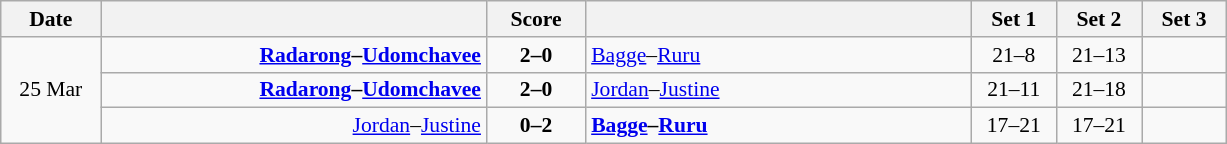<table class="wikitable" style="text-align: center; font-size:90% ">
<tr>
<th width="60">Date</th>
<th align="right" width="250"></th>
<th width="60">Score</th>
<th align="left" width="250"></th>
<th width="50">Set 1</th>
<th width="50">Set 2</th>
<th width="50">Set 3</th>
</tr>
<tr>
<td rowspan=3>25 Mar</td>
<td align=right><strong><a href='#'>Radarong</a>–<a href='#'>Udomchavee</a> </strong></td>
<td align=center><strong>2–0</strong></td>
<td align=left> <a href='#'>Bagge</a>–<a href='#'>Ruru</a></td>
<td>21–8</td>
<td>21–13</td>
<td></td>
</tr>
<tr>
<td align=right><strong><a href='#'>Radarong</a>–<a href='#'>Udomchavee</a> </strong></td>
<td align=center><strong>2–0</strong></td>
<td align=left> <a href='#'>Jordan</a>–<a href='#'>Justine</a></td>
<td>21–11</td>
<td>21–18</td>
<td></td>
</tr>
<tr>
<td align=right><a href='#'>Jordan</a>–<a href='#'>Justine</a> </td>
<td align=center><strong>0–2</strong></td>
<td align=left><strong> <a href='#'>Bagge</a>–<a href='#'>Ruru</a></strong></td>
<td>17–21</td>
<td>17–21</td>
<td></td>
</tr>
</table>
